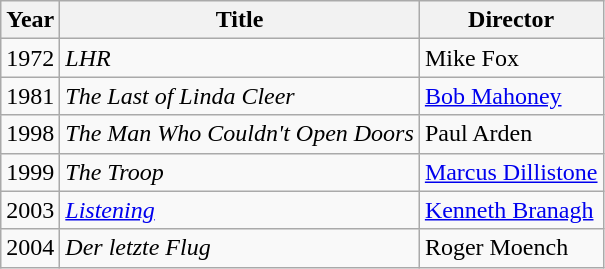<table class="wikitable">
<tr>
<th>Year</th>
<th>Title</th>
<th>Director</th>
</tr>
<tr>
<td>1972</td>
<td><em>LHR</em></td>
<td>Mike Fox</td>
</tr>
<tr>
<td>1981</td>
<td><em>The Last of Linda Cleer</em></td>
<td><a href='#'>Bob Mahoney</a></td>
</tr>
<tr>
<td>1998</td>
<td><em>The Man Who Couldn't Open Doors</em></td>
<td>Paul Arden</td>
</tr>
<tr>
<td>1999</td>
<td><em>The Troop</em></td>
<td><a href='#'>Marcus Dillistone</a></td>
</tr>
<tr>
<td>2003</td>
<td><em><a href='#'>Listening</a></em></td>
<td><a href='#'>Kenneth Branagh</a></td>
</tr>
<tr>
<td>2004</td>
<td><em>Der letzte Flug</em></td>
<td>Roger Moench</td>
</tr>
</table>
